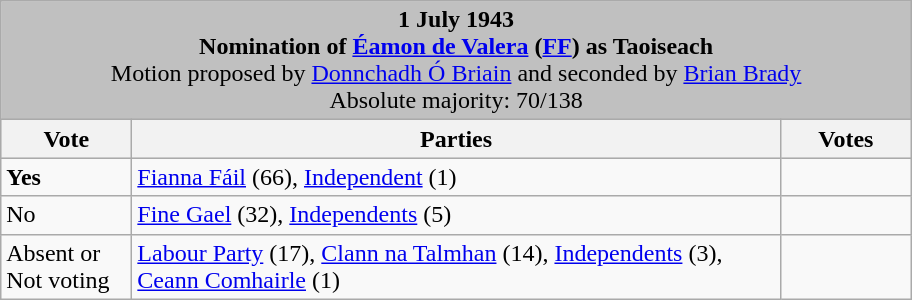<table class="wikitable">
<tr>
<td colspan="3" bgcolor="#C0C0C0" align=center><strong>1 July 1943<br>Nomination of <a href='#'>Éamon de Valera</a> (<a href='#'>FF</a>) as Taoiseach</strong><br>Motion proposed by <a href='#'>Donnchadh Ó Briain</a> and seconded by <a href='#'>Brian Brady</a><br>Absolute majority: 70/138</td>
</tr>
<tr bgcolor="#D8D8D8">
<th width=80px>Vote</th>
<th width=425px>Parties</th>
<th width=80px align="center">Votes</th>
</tr>
<tr>
<td> <strong>Yes</strong></td>
<td><a href='#'>Fianna Fáil</a> (66), <a href='#'>Independent</a> (1)</td>
<td></td>
</tr>
<tr>
<td>No</td>
<td><a href='#'>Fine Gael</a> (32), <a href='#'>Independents</a> (5)</td>
<td></td>
</tr>
<tr>
<td>Absent or <br>Not voting</td>
<td><a href='#'>Labour Party</a> (17), <a href='#'>Clann na Talmhan</a> (14), <a href='#'>Independents</a> (3), <a href='#'>Ceann Comhairle</a> (1)</td>
<td></td>
</tr>
</table>
